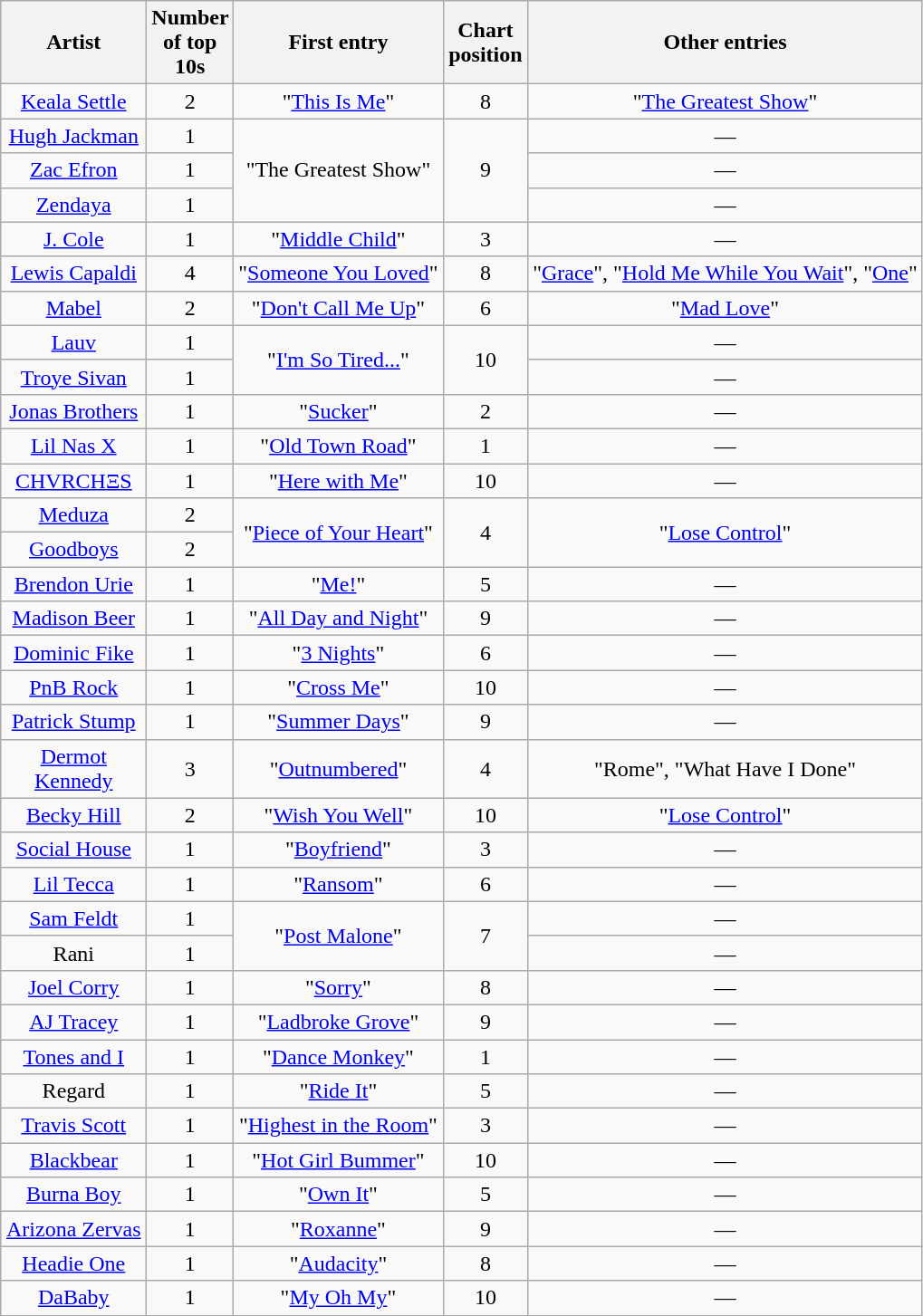<table class="wikitable sortable mw-collapsible mw-collapsed" rowspan="2" style="text-align:center;" background: #f6e39c;>
<tr>
<th scope="col" style="width:100px;">Artist</th>
<th scope="col" style="width:55px;" data-sort-type="number">Number of top 10s</th>
<th scope="col" style="text-align:center;">First entry</th>
<th scope="col" style="width:55px;" data-sort-type="number">Chart position</th>
<th scope="col" style="text-align:center;">Other entries</th>
</tr>
<tr>
<td><a href='#'>Keala Settle</a></td>
<td>2</td>
<td>"<a href='#'>This Is Me</a>"</td>
<td>8</td>
<td>"<a href='#'>The Greatest Show</a>"</td>
</tr>
<tr>
<td><a href='#'>Hugh Jackman</a></td>
<td>1</td>
<td rowspan=3>"The Greatest Show"</td>
<td rowspan=3>9</td>
<td>—</td>
</tr>
<tr>
<td><a href='#'>Zac Efron</a></td>
<td>1</td>
<td>—</td>
</tr>
<tr>
<td><a href='#'>Zendaya</a></td>
<td>1</td>
<td>—</td>
</tr>
<tr>
<td><a href='#'>J. Cole</a></td>
<td>1</td>
<td>"<a href='#'>Middle Child</a>"</td>
<td>3</td>
<td>—</td>
</tr>
<tr>
<td><a href='#'>Lewis Capaldi</a></td>
<td>4</td>
<td>"<a href='#'>Someone You Loved</a>"</td>
<td>8</td>
<td>"<a href='#'>Grace</a>", "<a href='#'>Hold Me While You Wait</a>", "<a href='#'>One</a>"</td>
</tr>
<tr>
<td><a href='#'>Mabel</a></td>
<td>2</td>
<td>"<a href='#'>Don't Call Me Up</a>"</td>
<td>6</td>
<td>"<a href='#'>Mad Love</a>"</td>
</tr>
<tr>
<td><a href='#'>Lauv</a></td>
<td>1</td>
<td rowspan=2>"<a href='#'>I'm So Tired...</a>"</td>
<td rowspan=2>10</td>
<td>—</td>
</tr>
<tr>
<td><a href='#'>Troye Sivan</a></td>
<td>1</td>
<td>—</td>
</tr>
<tr>
<td><a href='#'>Jonas Brothers</a></td>
<td>1</td>
<td>"<a href='#'>Sucker</a>"</td>
<td>2</td>
<td>—</td>
</tr>
<tr>
<td><a href='#'>Lil Nas X</a></td>
<td>1</td>
<td>"<a href='#'>Old Town Road</a>"</td>
<td>1</td>
<td>—</td>
</tr>
<tr>
<td><a href='#'>CHVRCHΞS</a></td>
<td>1</td>
<td>"<a href='#'>Here with Me</a>"</td>
<td>10</td>
<td>—</td>
</tr>
<tr>
<td><a href='#'>Meduza</a></td>
<td>2</td>
<td rowspan=2>"<a href='#'>Piece of Your Heart</a>"</td>
<td rowspan=2>4</td>
<td rowspan=2>"<a href='#'>Lose Control</a>"</td>
</tr>
<tr>
<td><a href='#'>Goodboys</a></td>
<td>2</td>
</tr>
<tr>
<td><a href='#'>Brendon Urie</a></td>
<td>1</td>
<td>"<a href='#'>Me!</a>"</td>
<td>5</td>
<td>—</td>
</tr>
<tr>
<td><a href='#'>Madison Beer</a></td>
<td>1</td>
<td>"<a href='#'>All Day and Night</a>"</td>
<td>9</td>
<td>—</td>
</tr>
<tr>
<td><a href='#'>Dominic Fike</a></td>
<td>1</td>
<td>"<a href='#'>3 Nights</a>"</td>
<td>6</td>
<td>—</td>
</tr>
<tr>
<td><a href='#'>PnB Rock</a></td>
<td>1</td>
<td>"<a href='#'>Cross Me</a>"</td>
<td>10</td>
<td>—</td>
</tr>
<tr>
<td><a href='#'>Patrick Stump</a> </td>
<td>1</td>
<td>"<a href='#'>Summer Days</a>"</td>
<td>9</td>
<td>—</td>
</tr>
<tr>
<td><a href='#'>Dermot Kennedy</a></td>
<td>3</td>
<td>"<a href='#'>Outnumbered</a>"</td>
<td>4</td>
<td>"Rome", "What Have I Done"</td>
</tr>
<tr>
<td><a href='#'>Becky Hill</a></td>
<td>2</td>
<td>"<a href='#'>Wish You Well</a>"</td>
<td>10</td>
<td>"<a href='#'>Lose Control</a>"</td>
</tr>
<tr>
<td><a href='#'>Social House</a></td>
<td>1</td>
<td>"<a href='#'>Boyfriend</a>"</td>
<td>3</td>
<td>—</td>
</tr>
<tr>
<td><a href='#'>Lil Tecca</a></td>
<td>1</td>
<td>"<a href='#'>Ransom</a>"</td>
<td>6</td>
<td>—</td>
</tr>
<tr>
<td><a href='#'>Sam Feldt</a></td>
<td>1</td>
<td rowspan=2>"<a href='#'>Post Malone</a>"</td>
<td rowspan=2>7</td>
<td>—</td>
</tr>
<tr>
<td>Rani</td>
<td>1</td>
<td>—</td>
</tr>
<tr>
<td><a href='#'>Joel Corry</a></td>
<td>1</td>
<td>"<a href='#'>Sorry</a>"</td>
<td>8</td>
<td>—</td>
</tr>
<tr>
<td><a href='#'>AJ Tracey</a></td>
<td>1</td>
<td>"<a href='#'>Ladbroke Grove</a>"</td>
<td>9</td>
<td>—</td>
</tr>
<tr>
<td><a href='#'>Tones and I</a></td>
<td>1</td>
<td>"<a href='#'>Dance Monkey</a>"</td>
<td>1</td>
<td>—</td>
</tr>
<tr>
<td>Regard</td>
<td>1</td>
<td>"<a href='#'>Ride It</a>"</td>
<td>5</td>
<td>—</td>
</tr>
<tr>
<td><a href='#'>Travis Scott</a></td>
<td>1</td>
<td>"<a href='#'>Highest in the Room</a>"</td>
<td>3</td>
<td>—</td>
</tr>
<tr>
<td><a href='#'>Blackbear</a></td>
<td>1</td>
<td>"<a href='#'>Hot Girl Bummer</a>"</td>
<td>10</td>
<td>—</td>
</tr>
<tr>
<td><a href='#'>Burna Boy</a></td>
<td>1</td>
<td>"<a href='#'>Own It</a>"</td>
<td>5</td>
<td>—</td>
</tr>
<tr>
<td><a href='#'>Arizona Zervas</a></td>
<td>1</td>
<td>"<a href='#'>Roxanne</a>"</td>
<td>9</td>
<td>—</td>
</tr>
<tr>
<td><a href='#'>Headie One</a></td>
<td>1</td>
<td>"<a href='#'>Audacity</a>"</td>
<td>8</td>
<td>—</td>
</tr>
<tr>
<td><a href='#'>DaBaby</a></td>
<td>1</td>
<td>"<a href='#'>My Oh My</a>"</td>
<td>10</td>
<td>—</td>
</tr>
</table>
